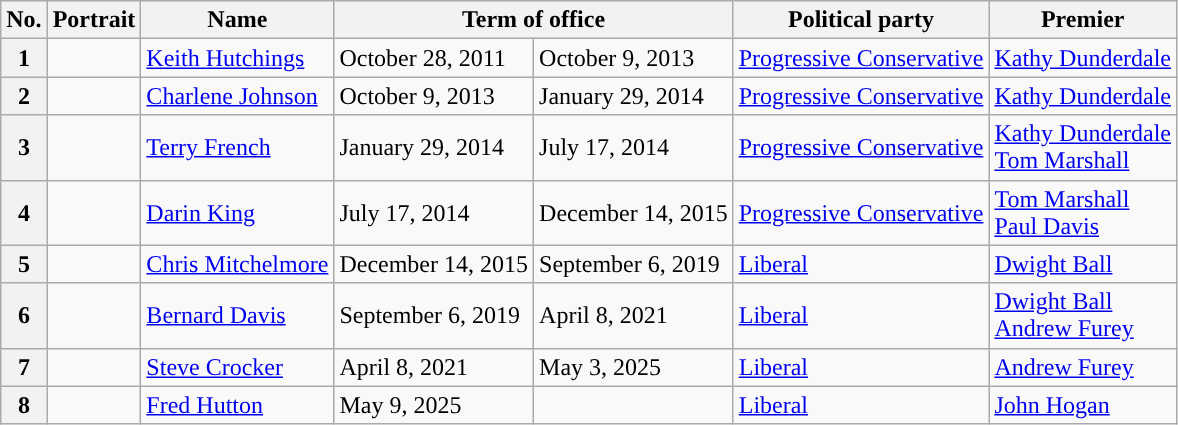<table class="wikitable">
<tr>
<th>No.</th>
<th>Portrait</th>
<th>Name</th>
<th colspan=2>Term of office</th>
<th>Political party</th>
<th>Premier</th>
</tr>
<tr>
<th style="background:">1</th>
<td></td>
<td><a href='#'>Keith Hutchings</a></td>
<td>October 28, 2011</td>
<td>October 9, 2013</td>
<td><a href='#'>Progressive Conservative</a></td>
<td><a href='#'>Kathy Dunderdale</a></td>
</tr>
<tr>
<th style="background:">2</th>
<td></td>
<td><a href='#'>Charlene Johnson</a></td>
<td>October 9, 2013</td>
<td>January 29, 2014</td>
<td><a href='#'>Progressive Conservative</a></td>
<td><a href='#'>Kathy Dunderdale</a></td>
</tr>
<tr>
<th style="background:">3</th>
<td></td>
<td><a href='#'>Terry French</a></td>
<td>January 29, 2014</td>
<td>July 17, 2014</td>
<td><a href='#'>Progressive Conservative</a></td>
<td><a href='#'>Kathy Dunderdale</a><br><a href='#'>Tom Marshall</a></td>
</tr>
<tr>
<th style="background:">4</th>
<td></td>
<td><a href='#'>Darin King</a></td>
<td>July 17, 2014</td>
<td>December 14, 2015</td>
<td><a href='#'>Progressive Conservative</a></td>
<td><a href='#'>Tom Marshall</a><br><a href='#'>Paul Davis</a></td>
</tr>
<tr>
<th style="background:">5</th>
<td></td>
<td><a href='#'>Chris Mitchelmore</a></td>
<td>December 14, 2015</td>
<td>September 6, 2019</td>
<td><a href='#'>Liberal</a></td>
<td><a href='#'>Dwight Ball</a></td>
</tr>
<tr>
<th style="background:">6</th>
<td></td>
<td><a href='#'>Bernard Davis</a></td>
<td>September 6, 2019</td>
<td>April 8, 2021</td>
<td><a href='#'>Liberal</a></td>
<td><a href='#'>Dwight Ball</a><br><a href='#'>Andrew Furey</a></td>
</tr>
<tr>
<th style="background:">7</th>
<td></td>
<td><a href='#'>Steve Crocker</a></td>
<td>April 8, 2021</td>
<td>May 3, 2025</td>
<td><a href='#'>Liberal</a></td>
<td><a href='#'>Andrew Furey</a></td>
</tr>
<tr>
<th style="background:">8</th>
<td></td>
<td><a href='#'>Fred Hutton</a></td>
<td>May 9, 2025</td>
<td></td>
<td><a href='#'> Liberal</a></td>
<td><a href='#'>John Hogan</a></td>
</tr>
</table>
